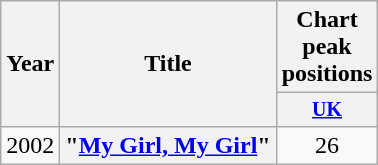<table class="wikitable plainrowheaders">
<tr>
<th scope=col rowspan=2>Year</th>
<th scope=col rowspan=2>Title</th>
<th scope=col>Chart peak positions</th>
</tr>
<tr style="font-size:smaller;">
<th width=25><a href='#'>UK</a><br></th>
</tr>
<tr>
<td>2002</td>
<th scope=row>"<a href='#'>My Girl, My Girl</a>"</th>
<td align=center>26</td>
</tr>
</table>
